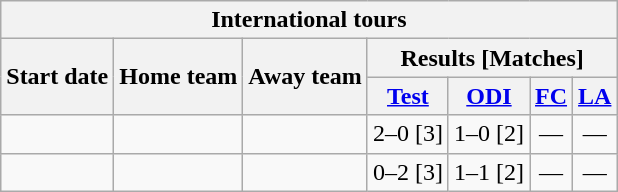<table class="wikitable">
<tr>
<th colspan="7">International tours</th>
</tr>
<tr>
<th rowspan="2">Start date</th>
<th rowspan="2">Home team</th>
<th rowspan="2">Away team</th>
<th colspan="4">Results [Matches]</th>
</tr>
<tr>
<th><a href='#'>Test</a></th>
<th><a href='#'>ODI</a></th>
<th><a href='#'>FC</a></th>
<th><a href='#'>LA</a></th>
</tr>
<tr>
<td><a href='#'></a></td>
<td></td>
<td></td>
<td>2–0 [3]</td>
<td>1–0 [2]</td>
<td ; style="text-align:center">—</td>
<td ; style="text-align:center">—</td>
</tr>
<tr>
<td><a href='#'></a></td>
<td></td>
<td></td>
<td>0–2 [3]</td>
<td>1–1 [2]</td>
<td ; style="text-align:center">—</td>
<td ; style="text-align:center">—</td>
</tr>
</table>
